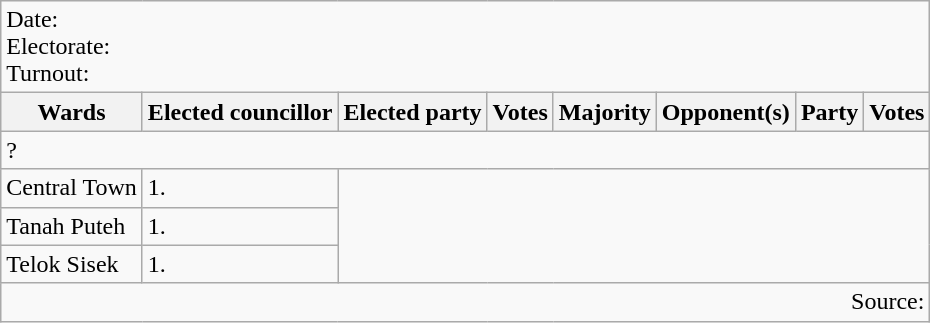<table class=wikitable>
<tr>
<td colspan=8>Date: <br>Electorate: <br>Turnout:</td>
</tr>
<tr>
<th>Wards</th>
<th>Elected councillor</th>
<th>Elected party</th>
<th>Votes</th>
<th>Majority</th>
<th>Opponent(s)</th>
<th>Party</th>
<th>Votes</th>
</tr>
<tr>
<td colspan=8>? </td>
</tr>
<tr>
<td>Central Town</td>
<td>1.</td>
</tr>
<tr>
<td>Tanah Puteh</td>
<td>1.</td>
</tr>
<tr>
<td>Telok Sisek</td>
<td>1.</td>
</tr>
<tr>
<td colspan=8 align=right>Source:</td>
</tr>
</table>
